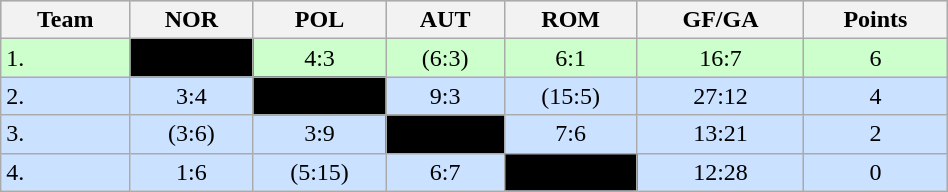<table class="wikitable" bgcolor="#EFEFFF" width="50%">
<tr bgcolor="#BCD2EE">
<th>Team</th>
<th>NOR</th>
<th>POL</th>
<th>AUT</th>
<th>ROM</th>
<th>GF/GA</th>
<th>Points</th>
</tr>
<tr bgcolor="#ccffcc" align="center">
<td align="left">1. </td>
<td style="background:#000000;"></td>
<td>4:3</td>
<td>(6:3)</td>
<td>6:1</td>
<td>16:7</td>
<td>6</td>
</tr>
<tr bgcolor="#CAE1FF" align="center">
<td align="left">2. </td>
<td>3:4</td>
<td style="background:#000000;"></td>
<td>9:3</td>
<td>(15:5)</td>
<td>27:12</td>
<td>4</td>
</tr>
<tr bgcolor="#CAE1FF" align="center">
<td align="left">3. </td>
<td>(3:6)</td>
<td>3:9</td>
<td style="background:#000000;"></td>
<td>7:6</td>
<td>13:21</td>
<td>2</td>
</tr>
<tr bgcolor="#CAE1FF" align="center">
<td align="left">4. </td>
<td>1:6</td>
<td>(5:15)</td>
<td>6:7</td>
<td style="background:#000000;"></td>
<td>12:28</td>
<td>0</td>
</tr>
</table>
